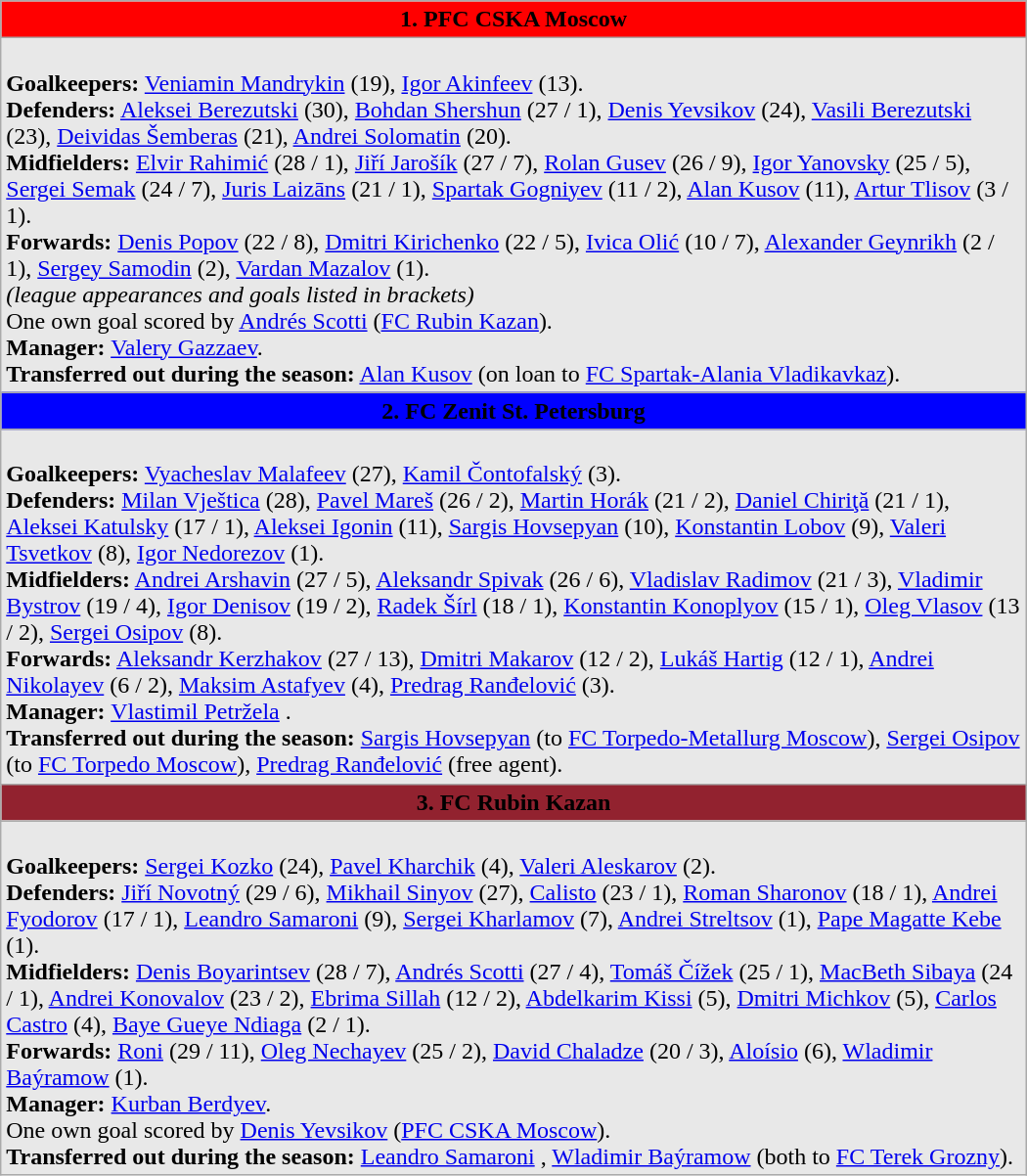<table class="wikitable" Width="700">
<tr bgcolor="#FF0000">
<td align="center" width="700"><span> <strong>1. PFC CSKA Moscow</strong> </span></td>
</tr>
<tr bgcolor="#E8E8E8">
<td align="left" width="700"><br><strong>Goalkeepers:</strong> <a href='#'>Veniamin Mandrykin</a> (19), <a href='#'>Igor Akinfeev</a> (13).<br>
<strong>Defenders:</strong> <a href='#'>Aleksei Berezutski</a> (30), <a href='#'>Bohdan Shershun</a>  (27 / 1), <a href='#'>Denis Yevsikov</a> (24), <a href='#'>Vasili Berezutski</a> (23), <a href='#'>Deividas Šemberas</a>  (21), <a href='#'>Andrei Solomatin</a> (20).<br>
<strong>Midfielders:</strong> <a href='#'>Elvir Rahimić</a>  (28 / 1), <a href='#'>Jiří Jarošík</a>  (27 / 7), <a href='#'>Rolan Gusev</a> (26 / 9), <a href='#'>Igor Yanovsky</a> (25 / 5), <a href='#'>Sergei Semak</a> (24 / 7), <a href='#'>Juris Laizāns</a>  (21 / 1), <a href='#'>Spartak Gogniyev</a> (11 / 2), <a href='#'>Alan Kusov</a> (11), <a href='#'>Artur Tlisov</a> (3 / 1).<br>
<strong>Forwards:</strong> <a href='#'>Denis Popov</a> (22 / 8), <a href='#'>Dmitri Kirichenko</a> (22 / 5), <a href='#'>Ivica Olić</a>  (10 / 7), <a href='#'>Alexander Geynrikh</a>  (2 / 1), <a href='#'>Sergey Samodin</a> (2), <a href='#'>Vardan Mazalov</a> (1).<br><em>(league appearances and goals listed in brackets)</em><br>One own goal scored by <a href='#'>Andrés Scotti</a>  (<a href='#'>FC Rubin Kazan</a>).<br><strong>Manager:</strong> <a href='#'>Valery Gazzaev</a>.<br><strong>Transferred out during the season:</strong> <a href='#'>Alan Kusov</a> (on loan to <a href='#'>FC Spartak-Alania Vladikavkaz</a>).</td>
</tr>
<tr bgcolor="#0000FF">
<td align="center" width="700"><span> <strong>2. FC Zenit St. Petersburg</strong> </span></td>
</tr>
<tr bgcolor="#E8E8E8">
<td align="left" width="700"><br><strong>Goalkeepers:</strong> <a href='#'>Vyacheslav Malafeev</a> (27), <a href='#'>Kamil Čontofalský</a>  (3).<br>
<strong>Defenders:</strong> <a href='#'>Milan Vještica</a>  (28), <a href='#'>Pavel Mareš</a>  (26 / 2), <a href='#'>Martin Horák</a>  (21 / 2), <a href='#'>Daniel Chiriţă</a>  (21 / 1), <a href='#'>Aleksei Katulsky</a> (17 / 1), <a href='#'>Aleksei Igonin</a> (11), <a href='#'>Sargis Hovsepyan</a>  (10), <a href='#'>Konstantin Lobov</a> (9), <a href='#'>Valeri Tsvetkov</a> (8), <a href='#'>Igor Nedorezov</a> (1).<br>
<strong>Midfielders:</strong> <a href='#'>Andrei Arshavin</a> (27 / 5), <a href='#'>Aleksandr Spivak</a>  (26 / 6), <a href='#'>Vladislav Radimov</a> (21 / 3), <a href='#'>Vladimir Bystrov</a> (19 / 4), <a href='#'>Igor Denisov</a> (19 / 2), <a href='#'>Radek Šírl</a>  (18 / 1), <a href='#'>Konstantin Konoplyov</a> (15 / 1), <a href='#'>Oleg Vlasov</a> (13 / 2), <a href='#'>Sergei Osipov</a> (8).<br>
<strong>Forwards:</strong> <a href='#'>Aleksandr Kerzhakov</a> (27 / 13), <a href='#'>Dmitri Makarov</a> (12 / 2), <a href='#'>Lukáš Hartig</a>  (12 / 1), <a href='#'>Andrei Nikolayev</a> (6 / 2), <a href='#'>Maksim Astafyev</a> (4), <a href='#'>Predrag Ranđelović</a>  (3).<br><strong>Manager:</strong> <a href='#'>Vlastimil Petržela</a> .<br><strong>Transferred out during the season:</strong> <a href='#'>Sargis Hovsepyan</a>  (to <a href='#'>FC Torpedo-Metallurg Moscow</a>), <a href='#'>Sergei Osipov</a> (to <a href='#'>FC Torpedo Moscow</a>), <a href='#'>Predrag Ranđelović</a>  (free agent).</td>
</tr>
<tr bgcolor="#92222f">
<td align="center" width="700"><span> <strong>3. FC Rubin Kazan</strong> </span></td>
</tr>
<tr bgcolor="#E8E8E8">
<td align="left" width="700"><br><strong>Goalkeepers:</strong> <a href='#'>Sergei Kozko</a> (24), <a href='#'>Pavel Kharchik</a>  (4), <a href='#'>Valeri Aleskarov</a> (2).<br>
<strong>Defenders:</strong> <a href='#'>Jiří Novotný</a>  (29 / 6), <a href='#'>Mikhail Sinyov</a> (27), <a href='#'>Calisto</a>  (23 / 1), <a href='#'>Roman Sharonov</a> (18 / 1), <a href='#'>Andrei Fyodorov</a>  (17 / 1), <a href='#'>Leandro Samaroni</a>  (9), <a href='#'>Sergei Kharlamov</a> (7), <a href='#'>Andrei Streltsov</a> (1), <a href='#'>Pape Magatte Kebe</a>  (1).<br>
<strong>Midfielders:</strong> <a href='#'>Denis Boyarintsev</a> (28 / 7), <a href='#'>Andrés Scotti</a>  (27 / 4), <a href='#'>Tomáš Čížek</a>  (25 / 1), <a href='#'>MacBeth Sibaya</a>  (24 / 1), <a href='#'>Andrei Konovalov</a> (23 / 2), <a href='#'>Ebrima Sillah</a>  (12 / 2), <a href='#'>Abdelkarim Kissi</a>  (5), <a href='#'>Dmitri Michkov</a> (5), <a href='#'>Carlos Castro</a>  (4), <a href='#'>Baye Gueye Ndiaga</a>  (2 / 1).<br>
<strong>Forwards:</strong> <a href='#'>Roni</a>  (29 / 11), <a href='#'>Oleg Nechayev</a> (25 / 2), <a href='#'>David Chaladze</a>  (20 / 3), <a href='#'>Aloísio</a>  (6), <a href='#'>Wladimir Baýramow</a>  (1).<br><strong>Manager:</strong> <a href='#'>Kurban Berdyev</a>.<br>One own goal scored by <a href='#'>Denis Yevsikov</a> (<a href='#'>PFC CSKA Moscow</a>).<br><strong>Transferred out during the season:</strong> <a href='#'>Leandro Samaroni</a> , <a href='#'>Wladimir Baýramow</a>  (both to <a href='#'>FC Terek Grozny</a>).</td>
</tr>
</table>
